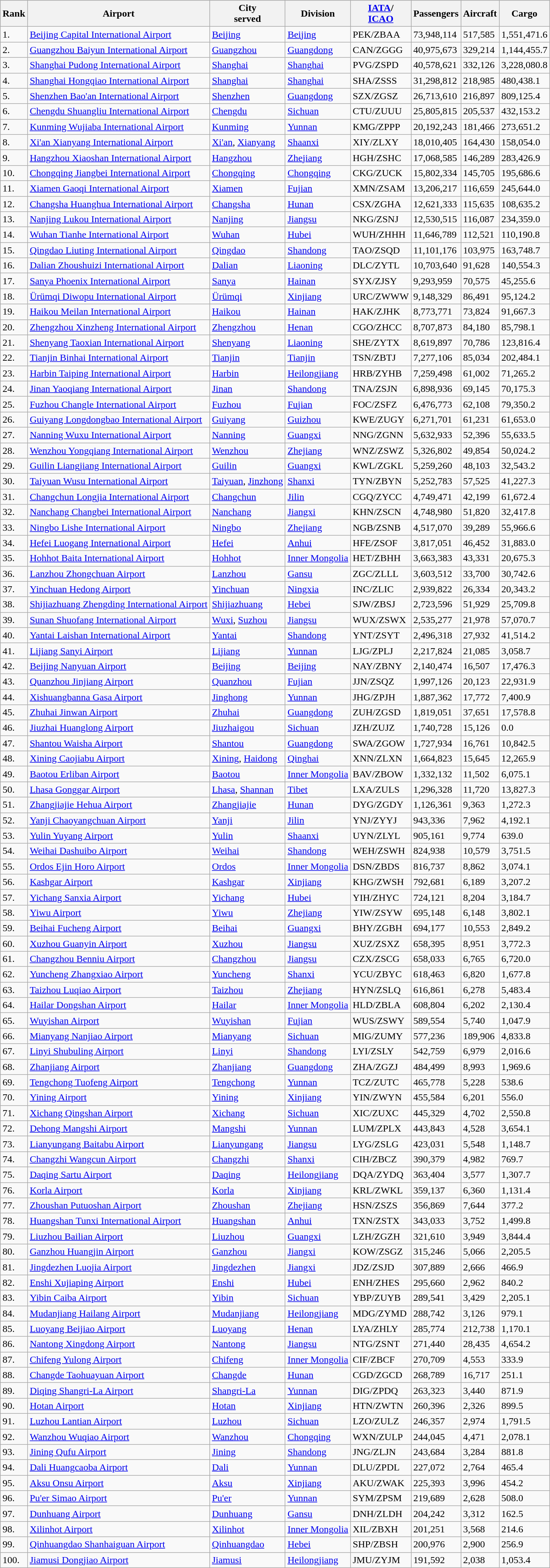<table class="wikitable sortable">
<tr bgcolor=lightgrey>
<th>Rank</th>
<th>Airport</th>
<th>City<br>served</th>
<th>Division</th>
<th><a href='#'>IATA</a>/<br><a href='#'>ICAO</a></th>
<th>Passengers</th>
<th>Aircraft</th>
<th>Cargo</th>
</tr>
<tr>
<td>1.</td>
<td><a href='#'>Beijing Capital International Airport</a></td>
<td><a href='#'>Beijing</a></td>
<td><a href='#'>Beijing</a></td>
<td>PEK/ZBAA</td>
<td>73,948,114</td>
<td>517,585</td>
<td>1,551,471.6</td>
</tr>
<tr>
<td>2.</td>
<td><a href='#'>Guangzhou Baiyun International Airport</a></td>
<td><a href='#'>Guangzhou</a></td>
<td><a href='#'>Guangdong</a></td>
<td>CAN/ZGGG</td>
<td>40,975,673</td>
<td>329,214</td>
<td>1,144,455.7</td>
</tr>
<tr>
<td>3.</td>
<td><a href='#'>Shanghai Pudong International Airport</a></td>
<td><a href='#'>Shanghai</a></td>
<td><a href='#'>Shanghai</a></td>
<td>PVG/ZSPD</td>
<td>40,578,621</td>
<td>332,126</td>
<td>3,228,080.8</td>
</tr>
<tr>
<td>4.</td>
<td><a href='#'>Shanghai Hongqiao International Airport</a></td>
<td><a href='#'>Shanghai</a></td>
<td><a href='#'>Shanghai</a></td>
<td>SHA/ZSSS</td>
<td>31,298,812</td>
<td>218,985</td>
<td>480,438.1</td>
</tr>
<tr>
<td>5.</td>
<td><a href='#'>Shenzhen Bao'an International Airport</a></td>
<td><a href='#'>Shenzhen</a></td>
<td><a href='#'>Guangdong</a></td>
<td>SZX/ZGSZ</td>
<td>26,713,610</td>
<td>216,897</td>
<td>809,125.4</td>
</tr>
<tr>
<td>6.</td>
<td><a href='#'>Chengdu Shuangliu International Airport</a></td>
<td><a href='#'>Chengdu</a></td>
<td><a href='#'>Sichuan</a></td>
<td>CTU/ZUUU</td>
<td>25,805,815</td>
<td>205,537</td>
<td>432,153.2</td>
</tr>
<tr>
<td>7.</td>
<td><a href='#'>Kunming Wujiaba International Airport</a></td>
<td><a href='#'>Kunming</a></td>
<td><a href='#'>Yunnan</a></td>
<td>KMG/ZPPP</td>
<td>20,192,243</td>
<td>181,466</td>
<td>273,651.2</td>
</tr>
<tr>
<td>8.</td>
<td><a href='#'>Xi'an Xianyang International Airport</a></td>
<td><a href='#'>Xi'an</a>, <a href='#'>Xianyang</a></td>
<td><a href='#'>Shaanxi</a></td>
<td>XIY/ZLXY</td>
<td>18,010,405</td>
<td>164,430</td>
<td>158,054.0</td>
</tr>
<tr>
<td>9.</td>
<td><a href='#'>Hangzhou Xiaoshan International Airport</a></td>
<td><a href='#'>Hangzhou</a></td>
<td><a href='#'>Zhejiang</a></td>
<td>HGH/ZSHC</td>
<td>17,068,585</td>
<td>146,289</td>
<td>283,426.9</td>
</tr>
<tr>
<td>10.</td>
<td><a href='#'>Chongqing Jiangbei International Airport</a></td>
<td><a href='#'>Chongqing</a></td>
<td><a href='#'>Chongqing</a></td>
<td>CKG/ZUCK</td>
<td>15,802,334</td>
<td>145,705</td>
<td>195,686.6</td>
</tr>
<tr>
<td>11.</td>
<td><a href='#'>Xiamen Gaoqi International Airport</a></td>
<td><a href='#'>Xiamen</a></td>
<td><a href='#'>Fujian</a></td>
<td>XMN/ZSAM</td>
<td>13,206,217</td>
<td>116,659</td>
<td>245,644.0</td>
</tr>
<tr>
<td>12.</td>
<td><a href='#'>Changsha Huanghua International Airport</a></td>
<td><a href='#'>Changsha</a></td>
<td><a href='#'>Hunan</a></td>
<td>CSX/ZGHA</td>
<td>12,621,333</td>
<td>115,635</td>
<td>108,635.2</td>
</tr>
<tr>
<td>13.</td>
<td><a href='#'>Nanjing Lukou International Airport</a></td>
<td><a href='#'>Nanjing</a></td>
<td><a href='#'>Jiangsu</a></td>
<td>NKG/ZSNJ</td>
<td>12,530,515</td>
<td>116,087</td>
<td>234,359.0</td>
</tr>
<tr>
<td>14.</td>
<td><a href='#'>Wuhan Tianhe International Airport</a></td>
<td><a href='#'>Wuhan</a></td>
<td><a href='#'>Hubei</a></td>
<td>WUH/ZHHH</td>
<td>11,646,789</td>
<td>112,521</td>
<td>110,190.8</td>
</tr>
<tr>
<td>15.</td>
<td><a href='#'>Qingdao Liuting International Airport</a></td>
<td><a href='#'>Qingdao</a></td>
<td><a href='#'>Shandong</a></td>
<td>TAO/ZSQD</td>
<td>11,101,176</td>
<td>103,975</td>
<td>163,748.7</td>
</tr>
<tr>
<td>16.</td>
<td><a href='#'>Dalian Zhoushuizi International Airport</a></td>
<td><a href='#'>Dalian</a></td>
<td><a href='#'>Liaoning</a></td>
<td>DLC/ZYTL</td>
<td>10,703,640</td>
<td>91,628</td>
<td>140,554.3</td>
</tr>
<tr>
<td>17.</td>
<td><a href='#'>Sanya Phoenix International Airport</a></td>
<td><a href='#'>Sanya</a></td>
<td><a href='#'>Hainan</a></td>
<td>SYX/ZJSY</td>
<td>9,293,959</td>
<td>70,575</td>
<td>45,255.6</td>
</tr>
<tr>
<td>18.</td>
<td><a href='#'>Ürümqi Diwopu International Airport</a></td>
<td><a href='#'>Ürümqi</a></td>
<td><a href='#'>Xinjiang</a></td>
<td>URC/ZWWW</td>
<td>9,148,329</td>
<td>86,491</td>
<td>95,124.2</td>
</tr>
<tr>
<td>19.</td>
<td><a href='#'>Haikou Meilan International Airport</a></td>
<td><a href='#'>Haikou</a></td>
<td><a href='#'>Hainan</a></td>
<td>HAK/ZJHK</td>
<td>8,773,771</td>
<td>73,824</td>
<td>91,667.3</td>
</tr>
<tr>
<td>20.</td>
<td><a href='#'>Zhengzhou Xinzheng International Airport</a></td>
<td><a href='#'>Zhengzhou</a></td>
<td><a href='#'>Henan</a></td>
<td>CGO/ZHCC</td>
<td>8,707,873</td>
<td>84,180</td>
<td>85,798.1</td>
</tr>
<tr>
<td>21.</td>
<td><a href='#'>Shenyang Taoxian International Airport</a></td>
<td><a href='#'>Shenyang</a></td>
<td><a href='#'>Liaoning</a></td>
<td>SHE/ZYTX</td>
<td>8,619,897</td>
<td>70,786</td>
<td>123,816.4</td>
</tr>
<tr>
<td>22.</td>
<td><a href='#'>Tianjin Binhai International Airport</a></td>
<td><a href='#'>Tianjin</a></td>
<td><a href='#'>Tianjin</a></td>
<td>TSN/ZBTJ</td>
<td>7,277,106</td>
<td>85,034</td>
<td>202,484.1</td>
</tr>
<tr>
<td>23.</td>
<td><a href='#'>Harbin Taiping International Airport</a></td>
<td><a href='#'>Harbin</a></td>
<td><a href='#'>Heilongjiang</a></td>
<td>HRB/ZYHB</td>
<td>7,259,498</td>
<td>61,002</td>
<td>71,265.2</td>
</tr>
<tr>
<td>24.</td>
<td><a href='#'>Jinan Yaoqiang International Airport</a></td>
<td><a href='#'>Jinan</a></td>
<td><a href='#'>Shandong</a></td>
<td>TNA/ZSJN</td>
<td>6,898,936</td>
<td>69,145</td>
<td>70,175.3</td>
</tr>
<tr>
<td>25.</td>
<td><a href='#'>Fuzhou Changle International Airport</a></td>
<td><a href='#'>Fuzhou</a></td>
<td><a href='#'>Fujian</a></td>
<td>FOC/ZSFZ</td>
<td>6,476,773</td>
<td>62,108</td>
<td>79,350.2</td>
</tr>
<tr>
<td>26.</td>
<td><a href='#'>Guiyang Longdongbao International Airport</a></td>
<td><a href='#'>Guiyang</a></td>
<td><a href='#'>Guizhou</a></td>
<td>KWE/ZUGY</td>
<td>6,271,701</td>
<td>61,231</td>
<td>61,653.0</td>
</tr>
<tr>
<td>27.</td>
<td><a href='#'>Nanning Wuxu International Airport</a></td>
<td><a href='#'>Nanning</a></td>
<td><a href='#'>Guangxi</a></td>
<td>NNG/ZGNN</td>
<td>5,632,933</td>
<td>52,396</td>
<td>55,633.5</td>
</tr>
<tr>
<td>28.</td>
<td><a href='#'>Wenzhou Yongqiang International Airport</a></td>
<td><a href='#'>Wenzhou</a></td>
<td><a href='#'>Zhejiang</a></td>
<td>WNZ/ZSWZ</td>
<td>5,326,802</td>
<td>49,854</td>
<td>50,024.2</td>
</tr>
<tr>
<td>29.</td>
<td><a href='#'>Guilin Liangjiang International Airport</a></td>
<td><a href='#'>Guilin</a></td>
<td><a href='#'>Guangxi</a></td>
<td>KWL/ZGKL</td>
<td>5,259,260</td>
<td>48,103</td>
<td>32,543.2</td>
</tr>
<tr>
<td>30.</td>
<td><a href='#'>Taiyuan Wusu International Airport</a></td>
<td><a href='#'>Taiyuan</a>, <a href='#'>Jinzhong</a></td>
<td><a href='#'>Shanxi</a></td>
<td>TYN/ZBYN</td>
<td>5,252,783</td>
<td>57,525</td>
<td>41,227.3</td>
</tr>
<tr>
<td>31.</td>
<td><a href='#'>Changchun Longjia International Airport</a></td>
<td><a href='#'>Changchun</a></td>
<td><a href='#'>Jilin</a></td>
<td>CGQ/ZYCC</td>
<td>4,749,471</td>
<td>42,199</td>
<td>61,672.4</td>
</tr>
<tr>
<td>32.</td>
<td><a href='#'>Nanchang Changbei International Airport</a></td>
<td><a href='#'>Nanchang</a></td>
<td><a href='#'>Jiangxi</a></td>
<td>KHN/ZSCN</td>
<td>4,748,980</td>
<td>51,820</td>
<td>32,417.8</td>
</tr>
<tr>
<td>33.</td>
<td><a href='#'>Ningbo Lishe International Airport</a></td>
<td><a href='#'>Ningbo</a></td>
<td><a href='#'>Zhejiang</a></td>
<td>NGB/ZSNB</td>
<td>4,517,070</td>
<td>39,289</td>
<td>55,966.6</td>
</tr>
<tr>
<td>34.</td>
<td><a href='#'>Hefei Luogang International Airport</a></td>
<td><a href='#'>Hefei</a></td>
<td><a href='#'>Anhui</a></td>
<td>HFE/ZSOF</td>
<td>3,817,051</td>
<td>46,452</td>
<td>31,883.0</td>
</tr>
<tr>
<td>35.</td>
<td><a href='#'>Hohhot Baita International Airport</a></td>
<td><a href='#'>Hohhot</a></td>
<td><a href='#'>Inner Mongolia</a></td>
<td>HET/ZBHH</td>
<td>3,663,383</td>
<td>43,331</td>
<td>20,675.3</td>
</tr>
<tr>
<td>36.</td>
<td><a href='#'>Lanzhou Zhongchuan Airport</a></td>
<td><a href='#'>Lanzhou</a></td>
<td><a href='#'>Gansu</a></td>
<td>ZGC/ZLLL</td>
<td>3,603,512</td>
<td>33,700</td>
<td>30,742.6</td>
</tr>
<tr>
<td>37.</td>
<td><a href='#'>Yinchuan Hedong Airport</a></td>
<td><a href='#'>Yinchuan</a></td>
<td><a href='#'>Ningxia</a></td>
<td>INC/ZLIC</td>
<td>2,939,822</td>
<td>26,334</td>
<td>20,343.2</td>
</tr>
<tr>
<td>38.</td>
<td><a href='#'>Shijiazhuang Zhengding International Airport</a></td>
<td><a href='#'>Shijiazhuang</a></td>
<td><a href='#'>Hebei</a></td>
<td>SJW/ZBSJ</td>
<td>2,723,596</td>
<td>51,929</td>
<td>25,709.8</td>
</tr>
<tr>
<td>39.</td>
<td><a href='#'>Sunan Shuofang International Airport</a></td>
<td><a href='#'>Wuxi</a>, <a href='#'>Suzhou</a></td>
<td><a href='#'>Jiangsu</a></td>
<td>WUX/ZSWX</td>
<td>2,535,277</td>
<td>21,978</td>
<td>57,070.7</td>
</tr>
<tr>
<td>40.</td>
<td><a href='#'>Yantai Laishan International Airport</a></td>
<td><a href='#'>Yantai</a></td>
<td><a href='#'>Shandong</a></td>
<td>YNT/ZSYT</td>
<td>2,496,318</td>
<td>27,932</td>
<td>41,514.2</td>
</tr>
<tr>
<td>41.</td>
<td><a href='#'>Lijiang Sanyi Airport</a></td>
<td><a href='#'>Lijiang</a></td>
<td><a href='#'>Yunnan</a></td>
<td>LJG/ZPLJ</td>
<td>2,217,824</td>
<td>21,085</td>
<td>3,058.7</td>
</tr>
<tr>
<td>42.</td>
<td><a href='#'>Beijing Nanyuan Airport</a></td>
<td><a href='#'>Beijing</a></td>
<td><a href='#'>Beijing</a></td>
<td>NAY/ZBNY</td>
<td>2,140,474</td>
<td>16,507</td>
<td>17,476.3</td>
</tr>
<tr>
<td>43.</td>
<td><a href='#'>Quanzhou Jinjiang Airport</a></td>
<td><a href='#'>Quanzhou</a></td>
<td><a href='#'>Fujian</a></td>
<td>JJN/ZSQZ</td>
<td>1,997,126</td>
<td>20,123</td>
<td>22,931.9</td>
</tr>
<tr>
<td>44.</td>
<td><a href='#'>Xishuangbanna Gasa Airport</a></td>
<td><a href='#'>Jinghong</a></td>
<td><a href='#'>Yunnan</a></td>
<td>JHG/ZPJH</td>
<td>1,887,362</td>
<td>17,772</td>
<td>7,400.9</td>
</tr>
<tr>
<td>45.</td>
<td><a href='#'>Zhuhai Jinwan Airport</a></td>
<td><a href='#'>Zhuhai</a></td>
<td><a href='#'>Guangdong</a></td>
<td>ZUH/ZGSD</td>
<td>1,819,051</td>
<td>37,651</td>
<td>17,578.8</td>
</tr>
<tr>
<td>46.</td>
<td><a href='#'>Jiuzhai Huanglong Airport</a></td>
<td><a href='#'>Jiuzhaigou</a></td>
<td><a href='#'>Sichuan</a></td>
<td>JZH/ZUJZ</td>
<td>1,740,728</td>
<td>15,126</td>
<td>0.0</td>
</tr>
<tr>
<td>47.</td>
<td><a href='#'>Shantou Waisha Airport</a></td>
<td><a href='#'>Shantou</a></td>
<td><a href='#'>Guangdong</a></td>
<td>SWA/ZGOW</td>
<td>1,727,934</td>
<td>16,761</td>
<td>10,842.5</td>
</tr>
<tr>
<td>48.</td>
<td><a href='#'>Xining Caojiabu Airport</a></td>
<td><a href='#'>Xining</a>, <a href='#'>Haidong</a></td>
<td><a href='#'>Qinghai</a></td>
<td>XNN/ZLXN</td>
<td>1,664,823</td>
<td>15,645</td>
<td>12,265.9</td>
</tr>
<tr>
<td>49.</td>
<td><a href='#'>Baotou Erliban Airport</a></td>
<td><a href='#'>Baotou</a></td>
<td><a href='#'>Inner Mongolia</a></td>
<td>BAV/ZBOW</td>
<td>1,332,132</td>
<td>11,502</td>
<td>6,075.1</td>
</tr>
<tr>
<td>50.</td>
<td><a href='#'>Lhasa Gonggar Airport</a></td>
<td><a href='#'>Lhasa</a>, <a href='#'>Shannan</a></td>
<td><a href='#'>Tibet</a></td>
<td>LXA/ZULS</td>
<td>1,296,328</td>
<td>11,720</td>
<td>13,827.3</td>
</tr>
<tr>
<td>51.</td>
<td><a href='#'>Zhangjiajie Hehua Airport</a></td>
<td><a href='#'>Zhangjiajie</a></td>
<td><a href='#'>Hunan</a></td>
<td>DYG/ZGDY</td>
<td>1,126,361</td>
<td>9,363</td>
<td>1,272.3</td>
</tr>
<tr>
<td>52.</td>
<td><a href='#'>Yanji Chaoyangchuan Airport</a></td>
<td><a href='#'>Yanji</a></td>
<td><a href='#'>Jilin</a></td>
<td>YNJ/ZYYJ</td>
<td>943,336</td>
<td>7,962</td>
<td>4,192.1</td>
</tr>
<tr>
<td>53.</td>
<td><a href='#'>Yulin Yuyang Airport</a></td>
<td><a href='#'>Yulin</a></td>
<td><a href='#'>Shaanxi</a></td>
<td>UYN/ZLYL</td>
<td>905,161</td>
<td>9,774</td>
<td>639.0</td>
</tr>
<tr>
<td>54.</td>
<td><a href='#'>Weihai Dashuibo Airport</a></td>
<td><a href='#'>Weihai</a></td>
<td><a href='#'>Shandong</a></td>
<td>WEH/ZSWH</td>
<td>824,938</td>
<td>10,579</td>
<td>3,751.5</td>
</tr>
<tr>
<td>55.</td>
<td><a href='#'>Ordos Ejin Horo Airport</a></td>
<td><a href='#'>Ordos</a></td>
<td><a href='#'>Inner Mongolia</a></td>
<td>DSN/ZBDS</td>
<td>816,737</td>
<td>8,862</td>
<td>3,074.1</td>
</tr>
<tr>
<td>56.</td>
<td><a href='#'>Kashgar Airport</a></td>
<td><a href='#'>Kashgar</a></td>
<td><a href='#'>Xinjiang</a></td>
<td>KHG/ZWSH</td>
<td>792,681</td>
<td>6,189</td>
<td>3,207.2</td>
</tr>
<tr>
<td>57.</td>
<td><a href='#'>Yichang Sanxia Airport</a></td>
<td><a href='#'>Yichang</a></td>
<td><a href='#'>Hubei</a></td>
<td>YIH/ZHYC</td>
<td>724,121</td>
<td>8,204</td>
<td>3,184.7</td>
</tr>
<tr>
<td>58.</td>
<td><a href='#'>Yiwu Airport</a></td>
<td><a href='#'>Yiwu</a></td>
<td><a href='#'>Zhejiang</a></td>
<td>YIW/ZSYW</td>
<td>695,148</td>
<td>6,148</td>
<td>3,802.1</td>
</tr>
<tr>
<td>59.</td>
<td><a href='#'>Beihai Fucheng Airport</a></td>
<td><a href='#'>Beihai</a></td>
<td><a href='#'>Guangxi</a></td>
<td>BHY/ZGBH</td>
<td>694,177</td>
<td>10,553</td>
<td>2,849.2</td>
</tr>
<tr>
<td>60.</td>
<td><a href='#'>Xuzhou Guanyin Airport</a></td>
<td><a href='#'>Xuzhou</a></td>
<td><a href='#'>Jiangsu</a></td>
<td>XUZ/ZSXZ</td>
<td>658,395</td>
<td>8,951</td>
<td>3,772.3</td>
</tr>
<tr>
<td>61.</td>
<td><a href='#'>Changzhou Benniu Airport</a></td>
<td><a href='#'>Changzhou</a></td>
<td><a href='#'>Jiangsu</a></td>
<td>CZX/ZSCG</td>
<td>658,033</td>
<td>6,765</td>
<td>6,720.0</td>
</tr>
<tr>
<td>62.</td>
<td><a href='#'>Yuncheng Zhangxiao Airport</a></td>
<td><a href='#'>Yuncheng</a></td>
<td><a href='#'>Shanxi</a></td>
<td>YCU/ZBYC</td>
<td>618,463</td>
<td>6,820</td>
<td>1,677.8</td>
</tr>
<tr>
<td>63.</td>
<td><a href='#'>Taizhou Luqiao Airport</a></td>
<td><a href='#'>Taizhou</a></td>
<td><a href='#'>Zhejiang</a></td>
<td>HYN/ZSLQ</td>
<td>616,861</td>
<td>6,278</td>
<td>5,483.4</td>
</tr>
<tr>
<td>64.</td>
<td><a href='#'>Hailar Dongshan Airport</a></td>
<td><a href='#'>Hailar</a></td>
<td><a href='#'>Inner Mongolia</a></td>
<td>HLD/ZBLA</td>
<td>608,804</td>
<td>6,202</td>
<td>2,130.4</td>
</tr>
<tr>
<td>65.</td>
<td><a href='#'>Wuyishan Airport</a></td>
<td><a href='#'>Wuyishan</a></td>
<td><a href='#'>Fujian</a></td>
<td>WUS/ZSWY</td>
<td>589,554</td>
<td>5,740</td>
<td>1,047.9</td>
</tr>
<tr>
<td>66.</td>
<td><a href='#'>Mianyang Nanjiao Airport</a></td>
<td><a href='#'>Mianyang</a></td>
<td><a href='#'>Sichuan</a></td>
<td>MIG/ZUMY</td>
<td>577,236</td>
<td>189,906</td>
<td>4,833.8</td>
</tr>
<tr>
<td>67.</td>
<td><a href='#'>Linyi Shubuling Airport</a></td>
<td><a href='#'>Linyi</a></td>
<td><a href='#'>Shandong</a></td>
<td>LYI/ZSLY</td>
<td>542,759</td>
<td>6,979</td>
<td>2,016.6</td>
</tr>
<tr>
<td>68.</td>
<td><a href='#'>Zhanjiang Airport</a></td>
<td><a href='#'>Zhanjiang</a></td>
<td><a href='#'>Guangdong</a></td>
<td>ZHA/ZGZJ</td>
<td>484,499</td>
<td>8,993</td>
<td>1,969.6</td>
</tr>
<tr>
<td>69.</td>
<td><a href='#'>Tengchong Tuofeng Airport</a></td>
<td><a href='#'>Tengchong</a></td>
<td><a href='#'>Yunnan</a></td>
<td>TCZ/ZUTC</td>
<td>465,778</td>
<td>5,228</td>
<td>538.6</td>
</tr>
<tr>
<td>70.</td>
<td><a href='#'>Yining Airport</a></td>
<td><a href='#'>Yining</a></td>
<td><a href='#'>Xinjiang</a></td>
<td>YIN/ZWYN</td>
<td>455,584</td>
<td>6,201</td>
<td>556.0</td>
</tr>
<tr>
<td>71.</td>
<td><a href='#'>Xichang Qingshan Airport</a></td>
<td><a href='#'>Xichang</a></td>
<td><a href='#'>Sichuan</a></td>
<td>XIC/ZUXC</td>
<td>445,329</td>
<td>4,702</td>
<td>2,550.8</td>
</tr>
<tr>
<td>72.</td>
<td><a href='#'>Dehong Mangshi Airport</a></td>
<td><a href='#'>Mangshi</a></td>
<td><a href='#'>Yunnan</a></td>
<td>LUM/ZPLX</td>
<td>443,843</td>
<td>4,528</td>
<td>3,654.1</td>
</tr>
<tr>
<td>73.</td>
<td><a href='#'>Lianyungang Baitabu Airport</a></td>
<td><a href='#'>Lianyungang</a></td>
<td><a href='#'>Jiangsu</a></td>
<td>LYG/ZSLG</td>
<td>423,031</td>
<td>5,548</td>
<td>1,148.7</td>
</tr>
<tr>
<td>74.</td>
<td><a href='#'>Changzhi Wangcun Airport</a></td>
<td><a href='#'>Changzhi</a></td>
<td><a href='#'>Shanxi</a></td>
<td>CIH/ZBCZ</td>
<td>390,379</td>
<td>4,982</td>
<td>769.7</td>
</tr>
<tr>
<td>75.</td>
<td><a href='#'>Daqing Sartu Airport</a></td>
<td><a href='#'>Daqing</a></td>
<td><a href='#'>Heilongjiang</a></td>
<td>DQA/ZYDQ</td>
<td>363,404</td>
<td>3,577</td>
<td>1,307.7</td>
</tr>
<tr>
<td>76.</td>
<td><a href='#'>Korla Airport</a></td>
<td><a href='#'>Korla</a></td>
<td><a href='#'>Xinjiang</a></td>
<td>KRL/ZWKL</td>
<td>359,137</td>
<td>6,360</td>
<td>1,131.4</td>
</tr>
<tr>
<td>77.</td>
<td><a href='#'>Zhoushan Putuoshan Airport</a></td>
<td><a href='#'>Zhoushan</a></td>
<td><a href='#'>Zhejiang</a></td>
<td>HSN/ZSZS</td>
<td>356,869</td>
<td>7,644</td>
<td>377.2</td>
</tr>
<tr>
<td>78.</td>
<td><a href='#'>Huangshan Tunxi International Airport</a></td>
<td><a href='#'>Huangshan</a></td>
<td><a href='#'>Anhui</a></td>
<td>TXN/ZSTX</td>
<td>343,033</td>
<td>3,752</td>
<td>1,499.8</td>
</tr>
<tr>
<td>79.</td>
<td><a href='#'>Liuzhou Bailian Airport</a></td>
<td><a href='#'>Liuzhou</a></td>
<td><a href='#'>Guangxi</a></td>
<td>LZH/ZGZH</td>
<td>321,610</td>
<td>3,949</td>
<td>3,844.4</td>
</tr>
<tr>
<td>80.</td>
<td><a href='#'>Ganzhou Huangjin Airport</a></td>
<td><a href='#'>Ganzhou</a></td>
<td><a href='#'>Jiangxi</a></td>
<td>KOW/ZSGZ</td>
<td>315,246</td>
<td>5,066</td>
<td>2,205.5</td>
</tr>
<tr>
<td>81.</td>
<td><a href='#'>Jingdezhen Luojia Airport</a></td>
<td><a href='#'>Jingdezhen</a></td>
<td><a href='#'>Jiangxi</a></td>
<td>JDZ/ZSJD</td>
<td>307,889</td>
<td>2,666</td>
<td>466.9</td>
</tr>
<tr>
<td>82.</td>
<td><a href='#'>Enshi Xujiaping Airport</a></td>
<td><a href='#'>Enshi</a></td>
<td><a href='#'>Hubei</a></td>
<td>ENH/ZHES</td>
<td>295,660</td>
<td>2,962</td>
<td>840.2</td>
</tr>
<tr>
<td>83.</td>
<td><a href='#'>Yibin Caiba Airport</a></td>
<td><a href='#'>Yibin</a></td>
<td><a href='#'>Sichuan</a></td>
<td>YBP/ZUYB</td>
<td>289,541</td>
<td>3,429</td>
<td>2,205.1</td>
</tr>
<tr>
<td>84.</td>
<td><a href='#'>Mudanjiang Hailang Airport</a></td>
<td><a href='#'>Mudanjiang</a></td>
<td><a href='#'>Heilongjiang</a></td>
<td>MDG/ZYMD</td>
<td>288,742</td>
<td>3,126</td>
<td>979.1</td>
</tr>
<tr>
<td>85.</td>
<td><a href='#'>Luoyang Beijiao Airport</a></td>
<td><a href='#'>Luoyang</a></td>
<td><a href='#'>Henan</a></td>
<td>LYA/ZHLY</td>
<td>285,774</td>
<td>212,738</td>
<td>1,170.1</td>
</tr>
<tr>
<td>86.</td>
<td><a href='#'>Nantong Xingdong Airport</a></td>
<td><a href='#'>Nantong</a></td>
<td><a href='#'>Jiangsu</a></td>
<td>NTG/ZSNT</td>
<td>271,440</td>
<td>28,435</td>
<td>4,654.2</td>
</tr>
<tr>
<td>87.</td>
<td><a href='#'>Chifeng Yulong Airport</a></td>
<td><a href='#'>Chifeng</a></td>
<td><a href='#'>Inner Mongolia</a></td>
<td>CIF/ZBCF</td>
<td>270,709</td>
<td>4,553</td>
<td>333.9</td>
</tr>
<tr>
<td>88.</td>
<td><a href='#'>Changde Taohuayuan Airport</a></td>
<td><a href='#'>Changde</a></td>
<td><a href='#'>Hunan</a></td>
<td>CGD/ZGCD</td>
<td>268,789</td>
<td>16,717</td>
<td>251.1</td>
</tr>
<tr>
<td>89.</td>
<td><a href='#'>Diqing Shangri-La Airport</a></td>
<td><a href='#'>Shangri-La</a></td>
<td><a href='#'>Yunnan</a></td>
<td>DIG/ZPDQ</td>
<td>263,323</td>
<td>3,440</td>
<td>871.9</td>
</tr>
<tr>
<td>90.</td>
<td><a href='#'>Hotan Airport</a></td>
<td><a href='#'>Hotan</a></td>
<td><a href='#'>Xinjiang</a></td>
<td>HTN/ZWTN</td>
<td>260,396</td>
<td>2,326</td>
<td>899.5</td>
</tr>
<tr>
<td>91.</td>
<td><a href='#'>Luzhou Lantian Airport</a></td>
<td><a href='#'>Luzhou</a></td>
<td><a href='#'>Sichuan</a></td>
<td>LZO/ZULZ</td>
<td>246,357</td>
<td>2,974</td>
<td>1,791.5</td>
</tr>
<tr>
<td>92.</td>
<td><a href='#'>Wanzhou Wuqiao Airport</a></td>
<td><a href='#'>Wanzhou</a></td>
<td><a href='#'>Chongqing</a></td>
<td>WXN/ZULP</td>
<td>244,045</td>
<td>4,471</td>
<td>2,078.1</td>
</tr>
<tr>
<td>93.</td>
<td><a href='#'>Jining Qufu Airport</a></td>
<td><a href='#'>Jining</a></td>
<td><a href='#'>Shandong</a></td>
<td>JNG/ZLJN</td>
<td>243,684</td>
<td>3,284</td>
<td>881.8</td>
</tr>
<tr>
<td>94.</td>
<td><a href='#'>Dali Huangcaoba Airport</a></td>
<td><a href='#'>Dali</a></td>
<td><a href='#'>Yunnan</a></td>
<td>DLU/ZPDL</td>
<td>227,072</td>
<td>2,764</td>
<td>465.4</td>
</tr>
<tr>
<td>95.</td>
<td><a href='#'>Aksu Onsu Airport</a></td>
<td><a href='#'>Aksu</a></td>
<td><a href='#'>Xinjiang</a></td>
<td>AKU/ZWAK</td>
<td>225,393</td>
<td>3,996</td>
<td>454.2</td>
</tr>
<tr>
<td>96.</td>
<td><a href='#'>Pu'er Simao Airport</a></td>
<td><a href='#'>Pu'er</a></td>
<td><a href='#'>Yunnan</a></td>
<td>SYM/ZPSM</td>
<td>219,689</td>
<td>2,628</td>
<td>508.0</td>
</tr>
<tr>
<td>97.</td>
<td><a href='#'>Dunhuang Airport</a></td>
<td><a href='#'>Dunhuang</a></td>
<td><a href='#'>Gansu</a></td>
<td>DNH/ZLDH</td>
<td>204,242</td>
<td>3,312</td>
<td>162.5</td>
</tr>
<tr>
<td>98.</td>
<td><a href='#'>Xilinhot Airport</a></td>
<td><a href='#'>Xilinhot</a></td>
<td><a href='#'>Inner Mongolia</a></td>
<td>XIL/ZBXH</td>
<td>201,251</td>
<td>3,568</td>
<td>214.6</td>
</tr>
<tr>
<td>99.</td>
<td><a href='#'>Qinhuangdao Shanhaiguan Airport</a></td>
<td><a href='#'>Qinhuangdao</a></td>
<td><a href='#'>Hebei</a></td>
<td>SHP/ZBSH</td>
<td>200,976</td>
<td>2,900</td>
<td>256.9</td>
</tr>
<tr>
<td>100.</td>
<td><a href='#'>Jiamusi Dongjiao Airport</a></td>
<td><a href='#'>Jiamusi</a></td>
<td><a href='#'>Heilongjiang</a></td>
<td>JMU/ZYJM</td>
<td>191,592</td>
<td>2,038</td>
<td>1,053.4</td>
</tr>
</table>
